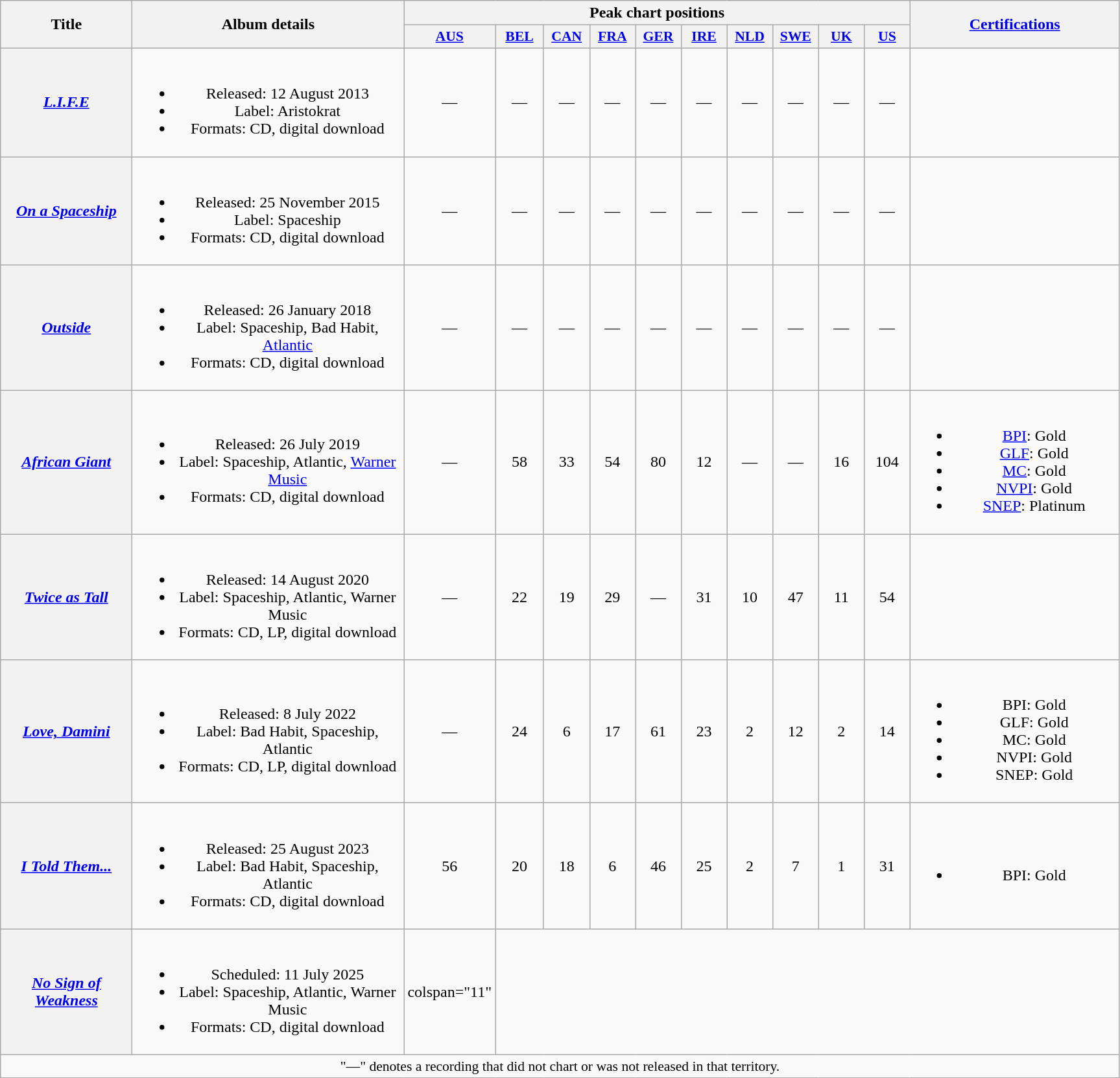<table class="wikitable plainrowheaders" style="text-align:center;">
<tr>
<th scope="col" rowspan="2" style="width:8em;">Title</th>
<th scope="col" rowspan="2" style="width:17em;">Album details</th>
<th scope="col" colspan="10">Peak chart positions</th>
<th scope="col" rowspan="2" style="width:13em;"><a href='#'>Certifications</a></th>
</tr>
<tr>
<th scope="col" style="width:2.8em;font-size:90%;"><a href='#'>AUS</a><br></th>
<th scope="col" style="width:3em;font-size:90%;"><a href='#'>BEL</a><br></th>
<th scope="col" style="width:2.8em;font-size:90%;"><a href='#'>CAN</a><br></th>
<th scope="col" style="width:2.8em;font-size:90%;"><a href='#'>FRA</a><br></th>
<th scope="col" style="width:2.8em;font-size:90%;"><a href='#'>GER</a><br></th>
<th scope="col" style="width:2.8em;font-size:90%;"><a href='#'>IRE</a><br></th>
<th scope="col" style="width:2.8em;font-size:90%;"><a href='#'>NLD</a><br></th>
<th scope="col" style="width:2.8em;font-size:90%;"><a href='#'>SWE</a><br></th>
<th scope="col" style="width:2.8em;font-size:90%;"><a href='#'>UK</a><br></th>
<th scope="col" style="width:2.8em;font-size:90%;"><a href='#'>US</a><br></th>
</tr>
<tr>
<th scope="row"><em><a href='#'>L.I.F.E</a></em></th>
<td><br><ul><li>Released: 12 August 2013</li><li>Label: Aristokrat</li><li>Formats: CD, digital download</li></ul></td>
<td>—</td>
<td>—</td>
<td>—</td>
<td>—</td>
<td>—</td>
<td>—</td>
<td>—</td>
<td>—</td>
<td>—</td>
<td>—</td>
<td></td>
</tr>
<tr>
<th scope="row"><em><a href='#'>On a Spaceship</a></em></th>
<td><br><ul><li>Released: 25 November 2015</li><li>Label: Spaceship</li><li>Formats: CD, digital download</li></ul></td>
<td>—</td>
<td>—</td>
<td>—</td>
<td>—</td>
<td>—</td>
<td>—</td>
<td>—</td>
<td>—</td>
<td>—</td>
<td>—</td>
<td></td>
</tr>
<tr>
<th scope="row"><em><a href='#'>Outside</a></em></th>
<td><br><ul><li>Released: 26 January 2018</li><li>Label: Spaceship, Bad Habit, <a href='#'>Atlantic</a></li><li>Formats: CD, digital download</li></ul></td>
<td>—</td>
<td>—</td>
<td>—</td>
<td>—</td>
<td>—</td>
<td>—</td>
<td>—</td>
<td>—</td>
<td>—</td>
<td>—</td>
<td></td>
</tr>
<tr>
<th scope="row"><em><a href='#'>African Giant</a></em></th>
<td><br><ul><li>Released: 26 July 2019</li><li>Label: Spaceship, Atlantic, <a href='#'>Warner Music</a></li><li>Formats: CD, digital download</li></ul></td>
<td>—</td>
<td>58</td>
<td>33</td>
<td>54</td>
<td>80</td>
<td>12</td>
<td>—</td>
<td>—</td>
<td>16</td>
<td>104</td>
<td><br><ul><li><a href='#'>BPI</a>: Gold</li><li><a href='#'>GLF</a>: Gold</li><li><a href='#'>MC</a>: Gold</li><li><a href='#'>NVPI</a>: Gold</li><li><a href='#'>SNEP</a>: Platinum</li></ul></td>
</tr>
<tr>
<th scope="row"><em><a href='#'>Twice as Tall</a></em></th>
<td><br><ul><li>Released: 14 August 2020</li><li>Label: Spaceship, Atlantic, Warner Music</li><li>Formats: CD, LP, digital download</li></ul></td>
<td>—</td>
<td>22</td>
<td>19</td>
<td>29</td>
<td>—</td>
<td>31</td>
<td>10</td>
<td>47</td>
<td>11</td>
<td>54</td>
<td></td>
</tr>
<tr>
<th scope="row"><em><a href='#'>Love, Damini</a></em></th>
<td><br><ul><li>Released: 8 July 2022</li><li>Label: Bad Habit, Spaceship, Atlantic</li><li>Formats: CD, LP, digital download</li></ul></td>
<td>—</td>
<td>24</td>
<td>6</td>
<td>17</td>
<td>61</td>
<td>23</td>
<td>2</td>
<td>12</td>
<td>2</td>
<td>14</td>
<td><br><ul><li>BPI: Gold</li><li>GLF: Gold</li><li>MC: Gold</li><li>NVPI: Gold</li><li>SNEP: Gold</li></ul></td>
</tr>
<tr>
<th scope="row"><em><a href='#'>I Told Them...</a></em></th>
<td><br><ul><li>Released: 25 August 2023</li><li>Label: Bad Habit, Spaceship, Atlantic</li><li>Formats: CD, digital download</li></ul></td>
<td>56</td>
<td>20</td>
<td>18</td>
<td>6</td>
<td>46</td>
<td>25</td>
<td>2</td>
<td>7</td>
<td>1</td>
<td>31</td>
<td><br><ul><li>BPI: Gold</li></ul></td>
</tr>
<tr>
<th scope="row"><em><a href='#'>No Sign of Weakness</a></em></th>
<td><br><ul><li>Scheduled: 11 July 2025</li><li>Label: Spaceship, Atlantic, Warner Music</li><li>Formats: CD, digital download</li></ul></td>
<td>colspan="11" </td>
</tr>
<tr>
<td colspan="16" style="font-size:90%">"—" denotes a recording that did not chart or was not released in that territory.</td>
</tr>
</table>
